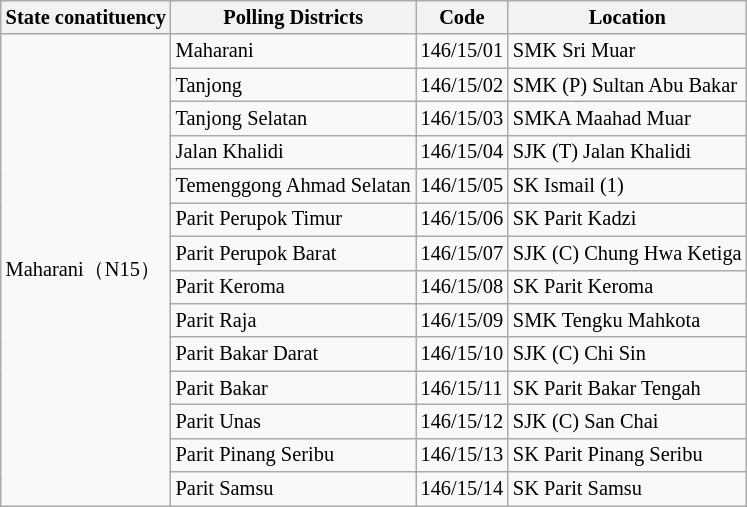<table class="wikitable sortable mw-collapsible" style="white-space:nowrap;font-size:85%">
<tr>
<th>State conatituency</th>
<th>Polling Districts</th>
<th>Code</th>
<th>Location</th>
</tr>
<tr>
<td rowspan="14">Maharani（N15）</td>
<td>Maharani</td>
<td>146/15/01</td>
<td>SMK Sri Muar</td>
</tr>
<tr>
<td>Tanjong</td>
<td>146/15/02</td>
<td>SMK (P) Sultan Abu Bakar</td>
</tr>
<tr>
<td>Tanjong Selatan</td>
<td>146/15/03</td>
<td>SMKA Maahad Muar</td>
</tr>
<tr>
<td>Jalan Khalidi</td>
<td>146/15/04</td>
<td>SJK (T) Jalan Khalidi</td>
</tr>
<tr>
<td>Temenggong Ahmad Selatan</td>
<td>146/15/05</td>
<td>SK Ismail (1)</td>
</tr>
<tr>
<td>Parit Perupok Timur</td>
<td>146/15/06</td>
<td>SK Parit Kadzi</td>
</tr>
<tr>
<td>Parit Perupok Barat</td>
<td>146/15/07</td>
<td>SJK (C) Chung Hwa Ketiga</td>
</tr>
<tr>
<td>Parit Keroma</td>
<td>146/15/08</td>
<td>SK Parit Keroma</td>
</tr>
<tr>
<td>Parit Raja</td>
<td>146/15/09</td>
<td>SMK Tengku Mahkota</td>
</tr>
<tr>
<td>Parit Bakar Darat</td>
<td>146/15/10</td>
<td>SJK (C) Chi Sin</td>
</tr>
<tr>
<td>Parit Bakar</td>
<td>146/15/11</td>
<td>SK Parit Bakar Tengah</td>
</tr>
<tr>
<td>Parit Unas</td>
<td>146/15/12</td>
<td>SJK (C) San Chai</td>
</tr>
<tr>
<td>Parit Pinang Seribu</td>
<td>146/15/13</td>
<td>SK Parit Pinang Seribu</td>
</tr>
<tr>
<td>Parit Samsu</td>
<td>146/15/14</td>
<td>SK Parit Samsu</td>
</tr>
</table>
